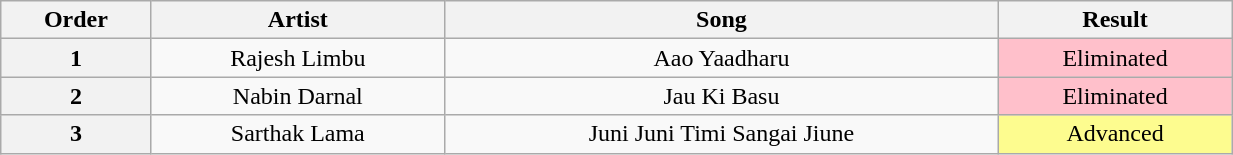<table class="wikitable" style="text-align: center; width:65%;">
<tr>
<th>Order</th>
<th>Artist</th>
<th>Song</th>
<th>Result</th>
</tr>
<tr>
<th>1</th>
<td>Rajesh Limbu</td>
<td>Aao Yaadharu</td>
<td style="background:pink">Eliminated</td>
</tr>
<tr>
<th>2</th>
<td>Nabin Darnal</td>
<td>Jau Ki Basu</td>
<td style="background:pink">Eliminated</td>
</tr>
<tr>
<th>3</th>
<td>Sarthak Lama</td>
<td>Juni Juni Timi Sangai Jiune</td>
<td style="background:#fdfc8f">Advanced</td>
</tr>
</table>
